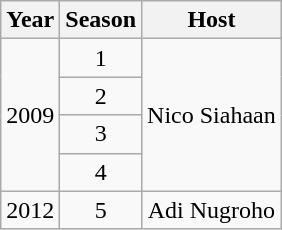<table class="wikitable" style="text-align:center;">
<tr>
<th>Year</th>
<th>Season</th>
<th>Host</th>
</tr>
<tr>
<td rowspan=4>2009</td>
<td>1</td>
<td rowspan=4>Nico Siahaan</td>
</tr>
<tr>
<td>2</td>
</tr>
<tr>
<td>3</td>
</tr>
<tr>
<td>4</td>
</tr>
<tr>
<td>2012</td>
<td>5</td>
<td>Adi Nugroho</td>
</tr>
</table>
